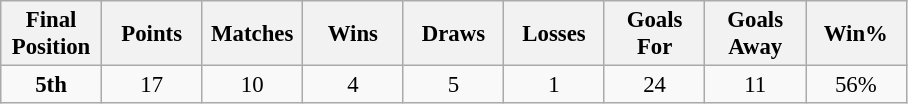<table class="wikitable" style="font-size: 95%; text-align: center;">
<tr>
<th width=60>Final Position</th>
<th width=60>Points</th>
<th width=60>Matches</th>
<th width=60>Wins</th>
<th width=60>Draws</th>
<th width=60>Losses</th>
<th width=60>Goals For</th>
<th width=60>Goals Away</th>
<th width=60>Win%</th>
</tr>
<tr>
<td><strong>5th</strong></td>
<td>17</td>
<td>10</td>
<td>4</td>
<td>5</td>
<td>1</td>
<td>24</td>
<td>11</td>
<td>56%</td>
</tr>
</table>
